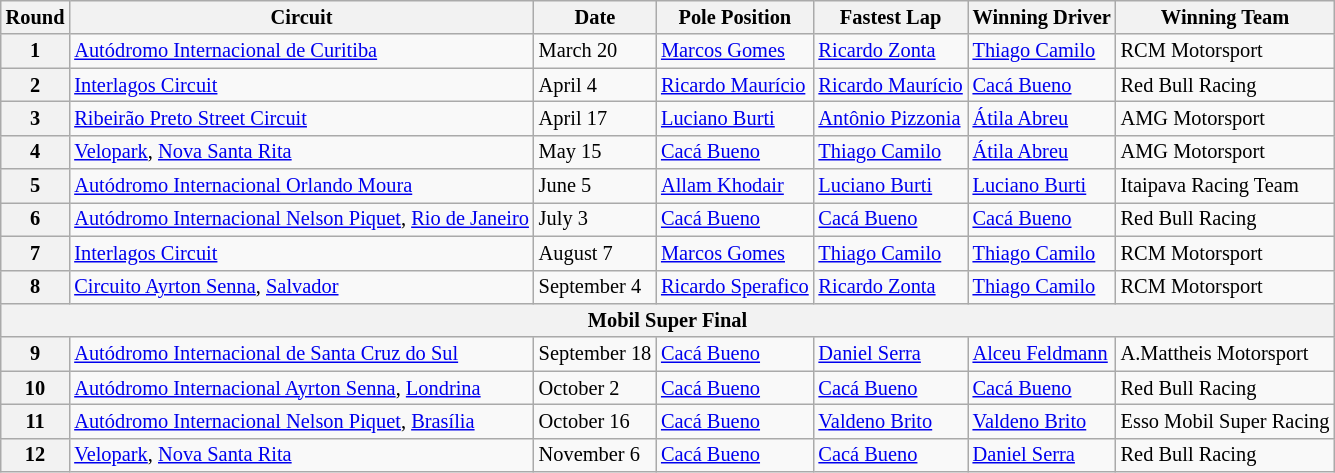<table class="wikitable" style="font-size: 85%">
<tr>
<th>Round</th>
<th>Circuit</th>
<th>Date</th>
<th>Pole Position</th>
<th>Fastest Lap</th>
<th>Winning Driver</th>
<th>Winning Team</th>
</tr>
<tr>
<th>1</th>
<td><a href='#'>Autódromo Internacional de Curitiba</a></td>
<td>March 20</td>
<td><a href='#'>Marcos Gomes</a></td>
<td><a href='#'>Ricardo Zonta</a></td>
<td><a href='#'>Thiago Camilo</a></td>
<td>RCM Motorsport</td>
</tr>
<tr>
<th>2</th>
<td><a href='#'>Interlagos Circuit</a></td>
<td>April 4</td>
<td><a href='#'>Ricardo Maurício</a></td>
<td><a href='#'>Ricardo Maurício</a></td>
<td><a href='#'>Cacá Bueno</a></td>
<td>Red Bull Racing</td>
</tr>
<tr>
<th>3</th>
<td><a href='#'>Ribeirão Preto Street Circuit</a></td>
<td>April 17</td>
<td><a href='#'>Luciano Burti</a></td>
<td><a href='#'>Antônio Pizzonia</a></td>
<td><a href='#'>Átila Abreu</a></td>
<td>AMG Motorsport</td>
</tr>
<tr>
<th>4</th>
<td><a href='#'>Velopark</a>, <a href='#'>Nova Santa Rita</a></td>
<td>May 15</td>
<td><a href='#'>Cacá Bueno</a></td>
<td><a href='#'>Thiago Camilo</a></td>
<td><a href='#'>Átila Abreu</a></td>
<td>AMG Motorsport</td>
</tr>
<tr>
<th>5</th>
<td><a href='#'>Autódromo Internacional Orlando Moura</a></td>
<td>June 5</td>
<td><a href='#'>Allam Khodair</a></td>
<td><a href='#'>Luciano Burti</a></td>
<td><a href='#'>Luciano Burti</a></td>
<td>Itaipava Racing Team</td>
</tr>
<tr>
<th>6</th>
<td><a href='#'>Autódromo Internacional Nelson Piquet</a>, <a href='#'>Rio de Janeiro</a></td>
<td>July 3</td>
<td><a href='#'>Cacá Bueno</a></td>
<td><a href='#'>Cacá Bueno</a></td>
<td><a href='#'>Cacá Bueno</a></td>
<td>Red Bull Racing</td>
</tr>
<tr>
<th>7</th>
<td><a href='#'>Interlagos Circuit</a></td>
<td>August 7</td>
<td><a href='#'>Marcos Gomes</a></td>
<td><a href='#'>Thiago Camilo</a></td>
<td><a href='#'>Thiago Camilo</a></td>
<td>RCM Motorsport</td>
</tr>
<tr>
<th>8</th>
<td><a href='#'>Circuito Ayrton Senna</a>, <a href='#'>Salvador</a></td>
<td>September 4</td>
<td><a href='#'>Ricardo Sperafico</a></td>
<td><a href='#'>Ricardo Zonta</a></td>
<td><a href='#'>Thiago Camilo</a></td>
<td>RCM Motorsport</td>
</tr>
<tr>
<th colspan=7>Mobil Super Final</th>
</tr>
<tr>
<th>9</th>
<td><a href='#'>Autódromo Internacional de Santa Cruz do Sul</a></td>
<td>September 18</td>
<td><a href='#'>Cacá Bueno</a></td>
<td><a href='#'>Daniel Serra</a></td>
<td><a href='#'>Alceu Feldmann</a></td>
<td>A.Mattheis Motorsport</td>
</tr>
<tr>
<th>10</th>
<td><a href='#'>Autódromo Internacional Ayrton Senna</a>, <a href='#'>Londrina</a></td>
<td>October 2</td>
<td><a href='#'>Cacá Bueno</a></td>
<td><a href='#'>Cacá Bueno</a></td>
<td><a href='#'>Cacá Bueno</a></td>
<td>Red Bull Racing</td>
</tr>
<tr>
<th>11</th>
<td><a href='#'>Autódromo Internacional Nelson Piquet</a>, <a href='#'>Brasília</a></td>
<td>October 16</td>
<td><a href='#'>Cacá Bueno</a></td>
<td><a href='#'>Valdeno Brito</a></td>
<td><a href='#'>Valdeno Brito</a></td>
<td>Esso Mobil Super Racing</td>
</tr>
<tr>
<th>12</th>
<td><a href='#'>Velopark</a>, <a href='#'>Nova Santa Rita</a></td>
<td>November 6</td>
<td><a href='#'>Cacá Bueno</a></td>
<td><a href='#'>Cacá Bueno</a></td>
<td><a href='#'>Daniel Serra</a></td>
<td>Red Bull Racing</td>
</tr>
</table>
